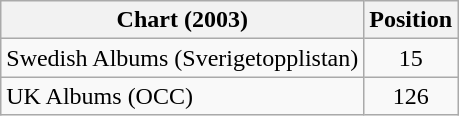<table class="wikitable sortable">
<tr>
<th>Chart (2003)</th>
<th>Position</th>
</tr>
<tr>
<td>Swedish Albums (Sverigetopplistan)</td>
<td style="text-align:center;">15</td>
</tr>
<tr>
<td>UK Albums (OCC)</td>
<td style="text-align:center;">126</td>
</tr>
</table>
